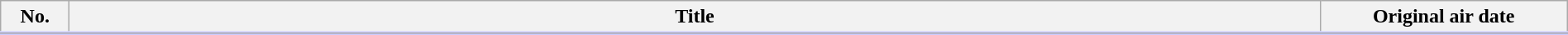<table class="wikitable" style="width:100%; margin:auto; background:#FFF;">
<tr style="border-bottom: 3px solid #CCF;">
<th style="width:3em;">No.</th>
<th>Title</th>
<th style="width:12em;">Original air date</th>
</tr>
<tr>
</tr>
</table>
